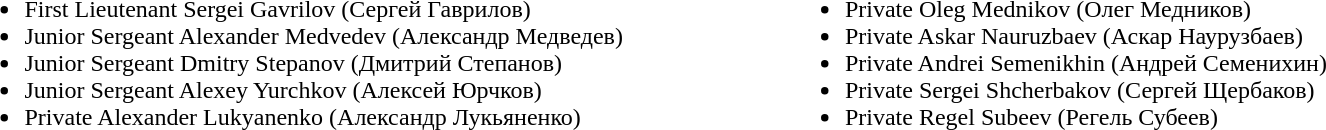<table style="background-color: transparent; width: 1000px">
<tr>
<td width="" align="left" valign="top"><br><ul><li>First Lieutenant Sergei Gavrilov (Сергей Гаврилов)</li><li>Junior Sergeant Alexander Medvedev (Александр Медведев)</li><li>Junior Sergeant Dmitry Stepanov (Дмитрий Степанов)</li><li>Junior Sergeant Alexey Yurchkov (Алексей Юрчков)</li><li>Private Alexander Lukyanenko (Александр Лукьяненко)</li></ul></td>
<td width="" align="left" valign="top"><br><ul><li>Private Oleg Mednikov (Олег Медников)</li><li>Private Askar Nauruzbaev  (Аскар Наурузбаев)</li><li>Private Andrei Semenikhin (Андрей Семенихин)</li><li>Private Sergei Shcherbakov (Сергей Щербаков)</li><li>Private Regel Subeev (Регель Субеев)</li></ul></td>
</tr>
</table>
